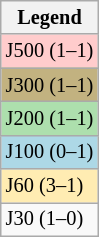<table class="wikitable" style="font-size:85%;">
<tr>
<th>Legend</th>
</tr>
<tr bgcolor="ffcccc">
<td>J500 (1–1)</td>
</tr>
<tr bgcolor="C2B280">
<td>J300 (1–1)</td>
</tr>
<tr bgcolor="ADDFAD">
<td>J200 (1–1)</td>
</tr>
<tr bgcolor="lightblue">
<td>J100 (0–1)</td>
</tr>
<tr bgcolor="ffecb2">
<td>J60 (3–1)</td>
</tr>
<tr>
<td>J30 (1–0)</td>
</tr>
</table>
